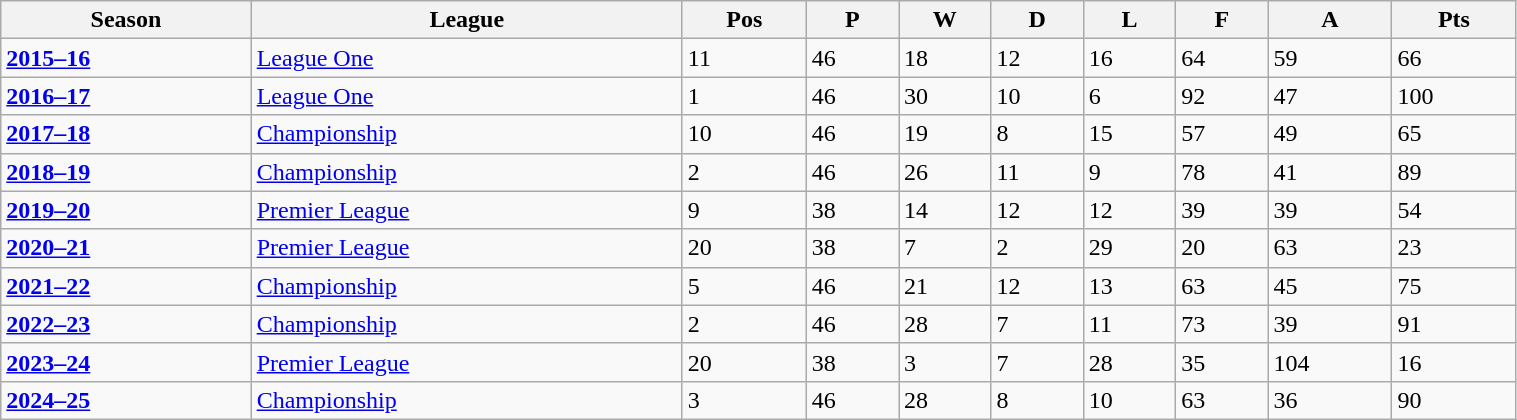<table class="wikitable" style="width:80%">
<tr>
<th>Season</th>
<th>League</th>
<th>Pos</th>
<th>P</th>
<th>W</th>
<th>D</th>
<th>L</th>
<th>F</th>
<th>A</th>
<th>Pts</th>
</tr>
<tr>
<td><strong><a href='#'>2015–16</a></strong></td>
<td><a href='#'>League One</a></td>
<td>11</td>
<td>46</td>
<td>18</td>
<td>12</td>
<td>16</td>
<td>64</td>
<td>59</td>
<td>66</td>
</tr>
<tr>
<td><strong><a href='#'>2016–17</a></strong></td>
<td><a href='#'>League One</a></td>
<td>1</td>
<td>46</td>
<td>30</td>
<td>10</td>
<td>6</td>
<td>92</td>
<td>47</td>
<td>100</td>
</tr>
<tr>
<td><strong><a href='#'>2017–18</a></strong></td>
<td><a href='#'>Championship</a></td>
<td>10</td>
<td>46</td>
<td>19</td>
<td>8</td>
<td>15</td>
<td>57</td>
<td>49</td>
<td>65</td>
</tr>
<tr>
<td><strong><a href='#'>2018–19</a></strong></td>
<td><a href='#'>Championship</a></td>
<td>2</td>
<td>46</td>
<td>26</td>
<td>11</td>
<td>9</td>
<td>78</td>
<td>41</td>
<td>89</td>
</tr>
<tr>
<td><strong><a href='#'>2019–20</a></strong></td>
<td><a href='#'>Premier League</a></td>
<td>9</td>
<td>38</td>
<td>14</td>
<td>12</td>
<td>12</td>
<td>39</td>
<td>39</td>
<td>54</td>
</tr>
<tr>
<td><strong><a href='#'>2020–21</a></strong></td>
<td><a href='#'>Premier League</a></td>
<td>20</td>
<td>38</td>
<td>7</td>
<td>2</td>
<td>29</td>
<td>20</td>
<td>63</td>
<td>23</td>
</tr>
<tr>
<td><strong><a href='#'>2021–22</a></strong></td>
<td><a href='#'>Championship</a></td>
<td>5</td>
<td>46</td>
<td>21</td>
<td>12</td>
<td>13</td>
<td>63</td>
<td>45</td>
<td>75</td>
</tr>
<tr>
<td><strong><a href='#'>2022–23</a></strong></td>
<td><a href='#'>Championship</a></td>
<td>2</td>
<td>46</td>
<td>28</td>
<td>7</td>
<td>11</td>
<td>73</td>
<td>39</td>
<td>91</td>
</tr>
<tr>
<td><strong><a href='#'>2023–24</a></strong></td>
<td><a href='#'>Premier League</a></td>
<td>20</td>
<td>38</td>
<td>3</td>
<td>7</td>
<td>28</td>
<td>35</td>
<td>104</td>
<td>16</td>
</tr>
<tr>
<td><strong><a href='#'>2024–25</a></strong></td>
<td><a href='#'>Championship</a></td>
<td>3</td>
<td>46</td>
<td>28</td>
<td>8</td>
<td>10</td>
<td>63</td>
<td>36</td>
<td>90</td>
</tr>
</table>
